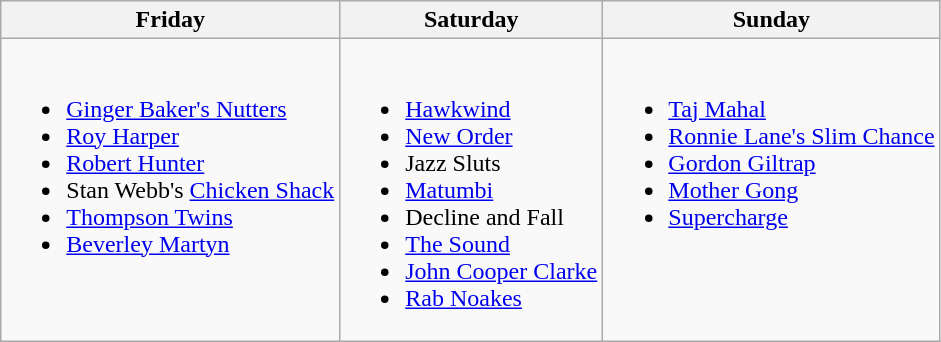<table class="wikitable">
<tr>
<th>Friday</th>
<th>Saturday</th>
<th>Sunday</th>
</tr>
<tr valign="top">
<td><br><ul><li><a href='#'>Ginger Baker's Nutters</a></li><li><a href='#'>Roy Harper</a></li><li><a href='#'>Robert Hunter</a></li><li>Stan Webb's <a href='#'>Chicken Shack</a></li><li><a href='#'>Thompson Twins</a></li><li><a href='#'>Beverley Martyn</a></li></ul></td>
<td><br><ul><li><a href='#'>Hawkwind</a></li><li><a href='#'>New Order</a></li><li>Jazz Sluts</li><li><a href='#'>Matumbi</a></li><li>Decline and Fall</li><li><a href='#'>The Sound</a></li><li><a href='#'>John Cooper Clarke</a></li><li><a href='#'>Rab Noakes</a></li></ul></td>
<td><br><ul><li><a href='#'>Taj Mahal</a></li><li><a href='#'>Ronnie Lane's Slim Chance</a></li><li><a href='#'>Gordon Giltrap</a></li><li><a href='#'>Mother Gong</a></li><li><a href='#'>Supercharge</a></li></ul></td>
</tr>
</table>
